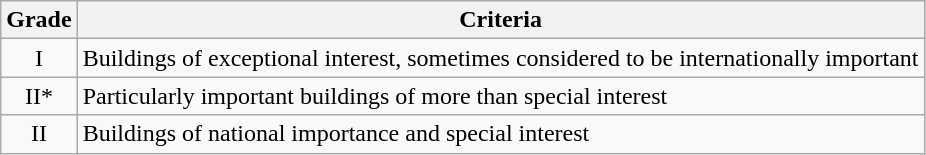<table class="wikitable">
<tr>
<th>Grade</th>
<th>Criteria</th>
</tr>
<tr>
<td align="center" >I</td>
<td>Buildings of exceptional interest, sometimes considered to be internationally important</td>
</tr>
<tr>
<td align="center" >II*</td>
<td>Particularly important buildings of more than special interest</td>
</tr>
<tr>
<td align="center" >II</td>
<td>Buildings of national importance and special interest</td>
</tr>
</table>
